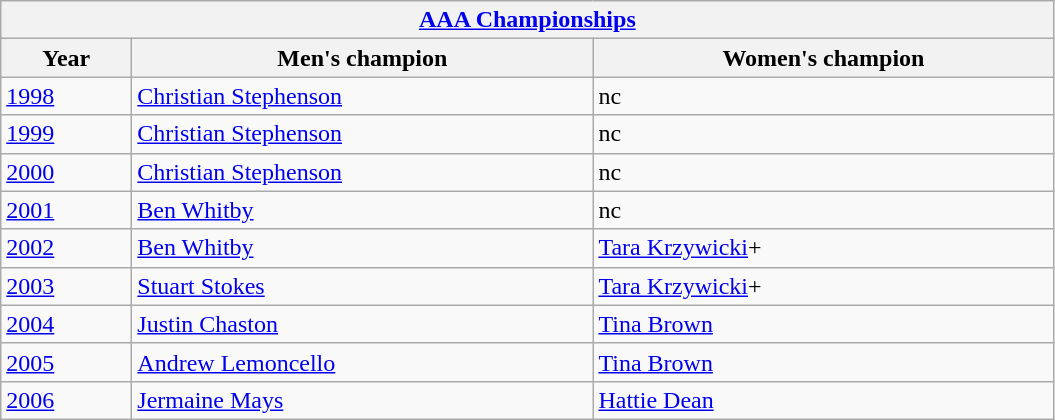<table class="wikitable">
<tr>
<th colspan="3"><a href='#'>AAA Championships</a><br></th>
</tr>
<tr>
<th width=80>Year</th>
<th width=300>Men's champion</th>
<th width=300>Women's champion</th>
</tr>
<tr>
<td><a href='#'>1998</a></td>
<td><a href='#'>Christian Stephenson</a></td>
<td>nc</td>
</tr>
<tr>
<td><a href='#'>1999</a></td>
<td><a href='#'>Christian Stephenson</a></td>
<td>nc</td>
</tr>
<tr>
<td><a href='#'>2000</a></td>
<td><a href='#'>Christian Stephenson</a></td>
<td>nc</td>
</tr>
<tr>
<td><a href='#'>2001</a></td>
<td><a href='#'>Ben Whitby</a></td>
<td>nc</td>
</tr>
<tr>
<td><a href='#'>2002</a></td>
<td><a href='#'>Ben Whitby</a></td>
<td><a href='#'>Tara Krzywicki</a>+</td>
</tr>
<tr>
<td><a href='#'>2003</a></td>
<td><a href='#'>Stuart Stokes</a></td>
<td><a href='#'>Tara Krzywicki</a>+</td>
</tr>
<tr>
<td><a href='#'>2004</a></td>
<td><a href='#'>Justin Chaston</a></td>
<td><a href='#'>Tina Brown</a></td>
</tr>
<tr>
<td><a href='#'>2005</a></td>
<td><a href='#'>Andrew Lemoncello</a></td>
<td><a href='#'>Tina Brown</a></td>
</tr>
<tr>
<td><a href='#'>2006</a></td>
<td><a href='#'>Jermaine Mays</a></td>
<td><a href='#'>Hattie Dean</a></td>
</tr>
</table>
